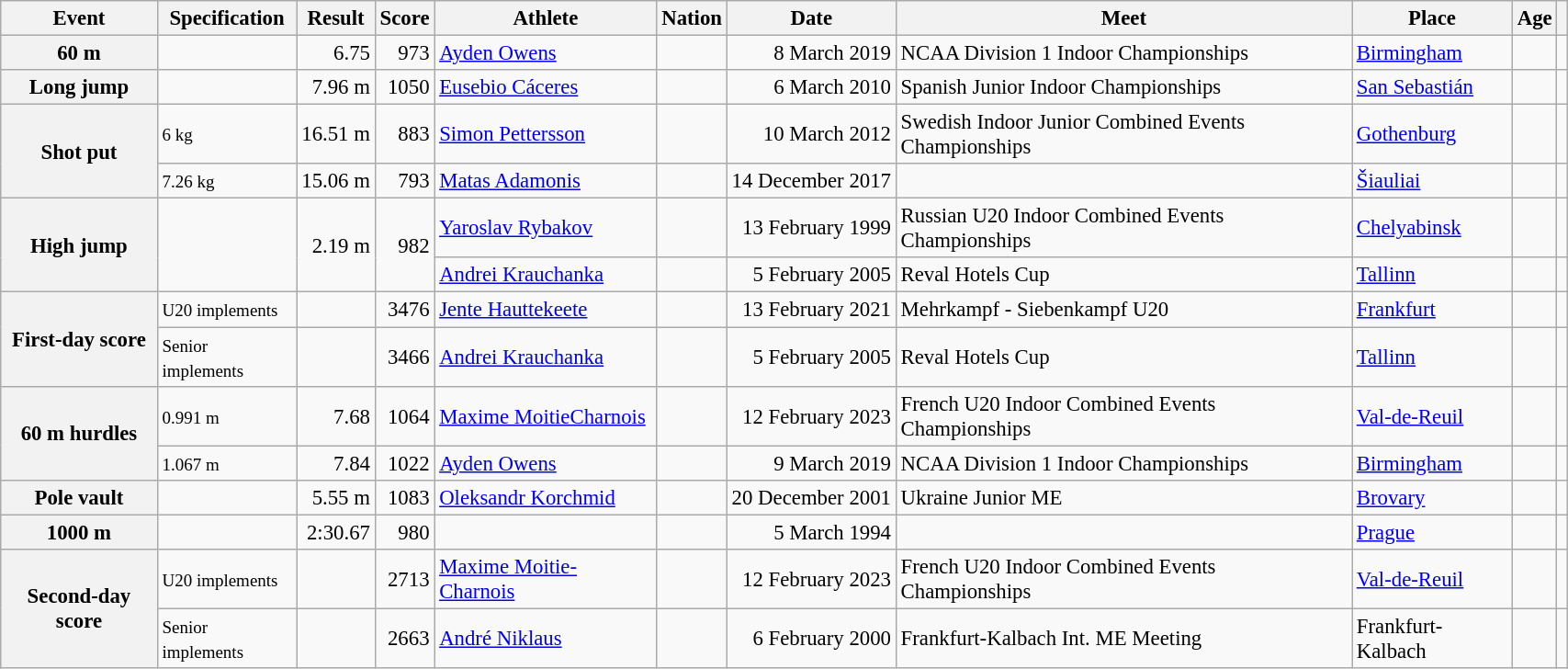<table class="wikitable" style="font-size:95%; width: 90%;">
<tr>
<th>Event</th>
<th>Specification</th>
<th>Result</th>
<th>Score</th>
<th>Athlete</th>
<th>Nation</th>
<th>Date</th>
<th>Meet</th>
<th>Place</th>
<th>Age</th>
<th></th>
</tr>
<tr>
<th>60 m</th>
<td></td>
<td align=right>6.75</td>
<td align=right>973</td>
<td><a href='#'>Ayden Owens</a></td>
<td></td>
<td align=right>8 March 2019</td>
<td>NCAA Division 1 Indoor Championships</td>
<td><a href='#'>Birmingham</a></td>
<td></td>
<td></td>
</tr>
<tr>
<th>Long jump</th>
<td></td>
<td align=right>7.96 m</td>
<td align=right>1050</td>
<td><a href='#'>Eusebio Cáceres</a></td>
<td></td>
<td align=right>6 March 2010</td>
<td>Spanish Junior Indoor Championships</td>
<td><a href='#'>San Sebastián</a></td>
<td></td>
<td></td>
</tr>
<tr>
<th rowspan=2>Shot put</th>
<td><small>6 kg</small></td>
<td align=right>16.51 m</td>
<td align=right>883</td>
<td><a href='#'>Simon Pettersson</a></td>
<td></td>
<td align=right>10 March 2012</td>
<td>Swedish Indoor Junior Combined Events Championships</td>
<td><a href='#'>Gothenburg</a></td>
<td></td>
<td></td>
</tr>
<tr>
<td><small>7.26 kg</small></td>
<td align=right>15.06 m</td>
<td align=right>793</td>
<td><a href='#'>Matas Adamonis</a></td>
<td></td>
<td align=right>14 December 2017</td>
<td></td>
<td><a href='#'>Šiauliai</a></td>
<td></td>
<td></td>
</tr>
<tr>
<th rowspan=2>High jump</th>
<td rowspan=2></td>
<td rowspan=2 style="text-align: right;">2.19 m</td>
<td rowspan=2 style="text-align: right;">982</td>
<td><a href='#'>Yaroslav Rybakov</a></td>
<td></td>
<td align=right>13 February 1999</td>
<td>Russian U20 Indoor Combined Events Championships</td>
<td><a href='#'>Chelyabinsk</a></td>
<td></td>
<td></td>
</tr>
<tr>
<td><a href='#'>Andrei Krauchanka</a></td>
<td></td>
<td align=right>5 February 2005</td>
<td>Reval Hotels Cup</td>
<td><a href='#'>Tallinn</a></td>
<td></td>
<td></td>
</tr>
<tr>
<th rowspan=2>First-day score</th>
<td><small>U20 implements</small></td>
<td></td>
<td align=right>3476</td>
<td><a href='#'>Jente Hauttekeete</a></td>
<td></td>
<td align=right>13 February 2021</td>
<td>Mehrkampf - Siebenkampf U20</td>
<td><a href='#'>Frankfurt</a></td>
<td></td>
<td></td>
</tr>
<tr>
<td><small>Senior implements</small></td>
<td></td>
<td align=right>3466</td>
<td><a href='#'>Andrei Krauchanka</a></td>
<td></td>
<td align=right>5 February 2005</td>
<td>Reval Hotels Cup</td>
<td><a href='#'>Tallinn</a></td>
<td></td>
<td></td>
</tr>
<tr>
<th rowspan=2>60 m hurdles</th>
<td><small>0.991 m</small></td>
<td align=right>7.68</td>
<td align=right>1064</td>
<td><a href='#'>Maxime MoitieCharnois</a></td>
<td></td>
<td align=right>12 February 2023</td>
<td>French U20 Indoor Combined Events Championships</td>
<td><a href='#'>Val-de-Reuil</a></td>
<td></td>
<td></td>
</tr>
<tr>
<td><small>1.067 m</small></td>
<td align=right>7.84</td>
<td align=right>1022</td>
<td><a href='#'>Ayden Owens</a></td>
<td></td>
<td align=right>9 March 2019</td>
<td>NCAA Division 1 Indoor Championships</td>
<td><a href='#'>Birmingham</a></td>
<td></td>
<td></td>
</tr>
<tr>
<th>Pole vault</th>
<td></td>
<td style="text-align: right;">5.55 m</td>
<td style="text-align: right;">1083</td>
<td><a href='#'>Oleksandr Korchmid</a></td>
<td></td>
<td align=right>20 December 2001</td>
<td>Ukraine Junior ME</td>
<td><a href='#'>Brovary</a></td>
<td></td>
<td></td>
</tr>
<tr>
<th>1000 m</th>
<td></td>
<td align=right>2:30.67</td>
<td align=right>980</td>
<td></td>
<td></td>
<td align=right>5 March 1994</td>
<td></td>
<td><a href='#'>Prague</a></td>
<td></td>
<td></td>
</tr>
<tr>
<th rowspan=2>Second-day score</th>
<td><small>U20 implements</small></td>
<td></td>
<td align=right>2713</td>
<td><a href='#'>Maxime Moitie-Charnois</a></td>
<td></td>
<td align=right>12 February 2023</td>
<td>French U20 Indoor Combined Events Championships</td>
<td><a href='#'>Val-de-Reuil</a></td>
<td></td>
<td></td>
</tr>
<tr>
<td><small>Senior implements</small></td>
<td></td>
<td align=right>2663</td>
<td><a href='#'>André Niklaus</a></td>
<td></td>
<td align=right>6 February 2000</td>
<td>Frankfurt-Kalbach Int. ME Meeting</td>
<td>Frankfurt-Kalbach</td>
<td></td>
<td></td>
</tr>
</table>
